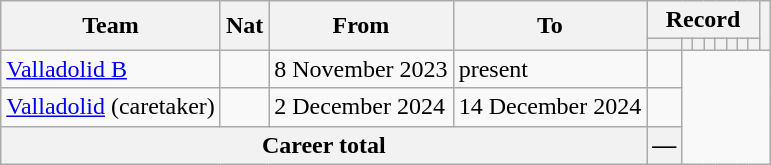<table class="wikitable" style="text-align: center">
<tr>
<th rowspan="2">Team</th>
<th rowspan="2">Nat</th>
<th rowspan="2">From</th>
<th rowspan="2">To</th>
<th colspan="8">Record</th>
<th rowspan=2></th>
</tr>
<tr>
<th></th>
<th></th>
<th></th>
<th></th>
<th></th>
<th></th>
<th></th>
<th></th>
</tr>
<tr>
<td align="left"><a href='#'>Valladolid B</a></td>
<td></td>
<td align=left>8 November 2023</td>
<td align=left>present<br></td>
<td></td>
</tr>
<tr>
<td align="left"><a href='#'>Valladolid</a> (caretaker)</td>
<td></td>
<td align=left>2 December 2024</td>
<td align=left>14 December 2024<br></td>
<td></td>
</tr>
<tr>
<th colspan=4><strong>Career total</strong><br></th>
<th>—</th>
</tr>
</table>
